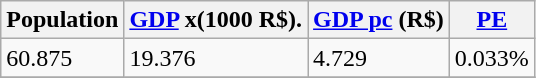<table class="wikitable" border="1">
<tr>
<th>Population</th>
<th><a href='#'>GDP</a> x(1000 R$).</th>
<th><a href='#'>GDP pc</a> (R$)</th>
<th><a href='#'>PE</a></th>
</tr>
<tr>
<td>60.875</td>
<td>19.376</td>
<td>4.729</td>
<td>0.033%</td>
</tr>
<tr>
</tr>
</table>
